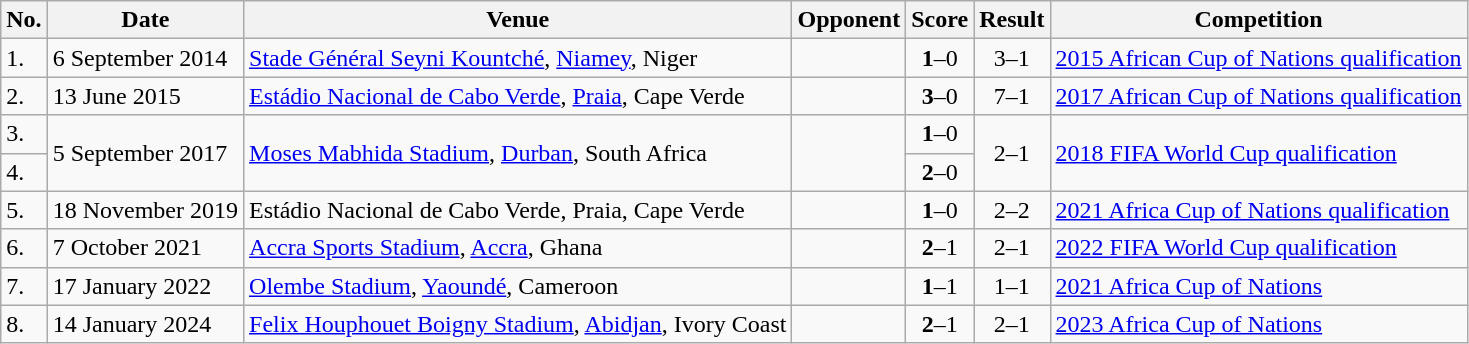<table class="wikitable" border="1">
<tr>
<th>No.</th>
<th>Date</th>
<th>Venue</th>
<th>Opponent</th>
<th>Score</th>
<th>Result</th>
<th>Competition</th>
</tr>
<tr>
<td>1.</td>
<td>6 September 2014</td>
<td><a href='#'>Stade Général Seyni Kountché</a>, <a href='#'>Niamey</a>, Niger</td>
<td></td>
<td align=center><strong>1</strong>–0</td>
<td align=center>3–1</td>
<td><a href='#'>2015 African Cup of Nations qualification</a></td>
</tr>
<tr>
<td>2.</td>
<td>13 June 2015</td>
<td><a href='#'>Estádio Nacional de Cabo Verde</a>, <a href='#'>Praia</a>, Cape Verde</td>
<td></td>
<td align=center><strong>3</strong>–0</td>
<td align=center>7–1</td>
<td><a href='#'>2017 African Cup of Nations qualification</a></td>
</tr>
<tr>
<td>3.</td>
<td rowspan=2>5 September 2017</td>
<td rowspan=2><a href='#'>Moses Mabhida Stadium</a>, <a href='#'>Durban</a>, South Africa</td>
<td rowspan=2></td>
<td align=center><strong>1</strong>–0</td>
<td rowspan=2 align=center>2–1</td>
<td rowspan=2><a href='#'>2018 FIFA World Cup qualification</a></td>
</tr>
<tr>
<td>4.</td>
<td align=center><strong>2</strong>–0</td>
</tr>
<tr>
<td>5.</td>
<td>18 November 2019</td>
<td>Estádio Nacional de Cabo Verde, Praia, Cape Verde</td>
<td></td>
<td align=center><strong>1</strong>–0</td>
<td align=center>2–2</td>
<td><a href='#'>2021 Africa Cup of Nations qualification</a></td>
</tr>
<tr>
<td>6.</td>
<td>7 October 2021</td>
<td><a href='#'>Accra Sports Stadium</a>, <a href='#'>Accra</a>, Ghana</td>
<td></td>
<td align=center><strong>2</strong>–1</td>
<td align=center>2–1</td>
<td><a href='#'>2022 FIFA World Cup qualification</a></td>
</tr>
<tr>
<td>7.</td>
<td>17 January 2022</td>
<td><a href='#'>Olembe Stadium</a>, <a href='#'>Yaoundé</a>, Cameroon</td>
<td></td>
<td align=center><strong>1</strong>–1</td>
<td align=center>1–1</td>
<td><a href='#'>2021 Africa Cup of Nations</a></td>
</tr>
<tr>
<td>8.</td>
<td>14 January 2024</td>
<td><a href='#'>Felix Houphouet Boigny Stadium</a>, <a href='#'>Abidjan</a>, Ivory Coast</td>
<td></td>
<td align=center><strong>2</strong>–1</td>
<td align=center>2–1</td>
<td><a href='#'>2023 Africa Cup of Nations</a></td>
</tr>
</table>
